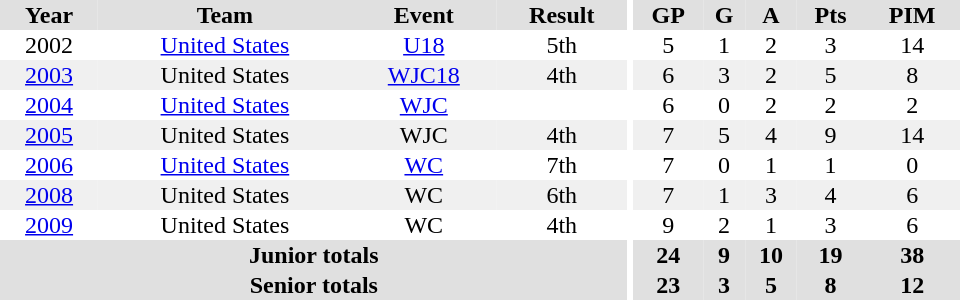<table border="0" cellpadding="1" cellspacing="0" ID="Table3" style="text-align:center; width:40em">
<tr ALIGN="center" bgcolor="#e0e0e0">
<th>Year</th>
<th>Team</th>
<th>Event</th>
<th>Result</th>
<th rowspan="99" bgcolor="#ffffff"></th>
<th>GP</th>
<th>G</th>
<th>A</th>
<th>Pts</th>
<th>PIM</th>
</tr>
<tr>
<td>2002</td>
<td><a href='#'>United States</a></td>
<td><a href='#'>U18</a></td>
<td>5th</td>
<td>5</td>
<td>1</td>
<td>2</td>
<td>3</td>
<td>14</td>
</tr>
<tr bgcolor="#f0f0f0">
<td><a href='#'>2003</a></td>
<td>United States</td>
<td><a href='#'>WJC18</a></td>
<td>4th</td>
<td>6</td>
<td>3</td>
<td>2</td>
<td>5</td>
<td>8</td>
</tr>
<tr>
<td><a href='#'>2004</a></td>
<td><a href='#'>United States</a></td>
<td><a href='#'>WJC</a></td>
<td></td>
<td>6</td>
<td>0</td>
<td>2</td>
<td>2</td>
<td>2</td>
</tr>
<tr bgcolor="#f0f0f0">
<td><a href='#'>2005</a></td>
<td>United States</td>
<td>WJC</td>
<td>4th</td>
<td>7</td>
<td>5</td>
<td>4</td>
<td>9</td>
<td>14</td>
</tr>
<tr>
<td><a href='#'>2006</a></td>
<td><a href='#'>United States</a></td>
<td><a href='#'>WC</a></td>
<td>7th</td>
<td>7</td>
<td>0</td>
<td>1</td>
<td>1</td>
<td>0</td>
</tr>
<tr bgcolor="#f0f0f0">
<td><a href='#'>2008</a></td>
<td>United States</td>
<td>WC</td>
<td>6th</td>
<td>7</td>
<td>1</td>
<td>3</td>
<td>4</td>
<td>6</td>
</tr>
<tr>
<td><a href='#'>2009</a></td>
<td>United States</td>
<td>WC</td>
<td>4th</td>
<td>9</td>
<td>2</td>
<td>1</td>
<td>3</td>
<td>6</td>
</tr>
<tr bgcolor="#e0e0e0">
<th colspan="4">Junior totals</th>
<th>24</th>
<th>9</th>
<th>10</th>
<th>19</th>
<th>38</th>
</tr>
<tr bgcolor="#e0e0e0">
<th colspan="4">Senior totals</th>
<th>23</th>
<th>3</th>
<th>5</th>
<th>8</th>
<th>12</th>
</tr>
</table>
